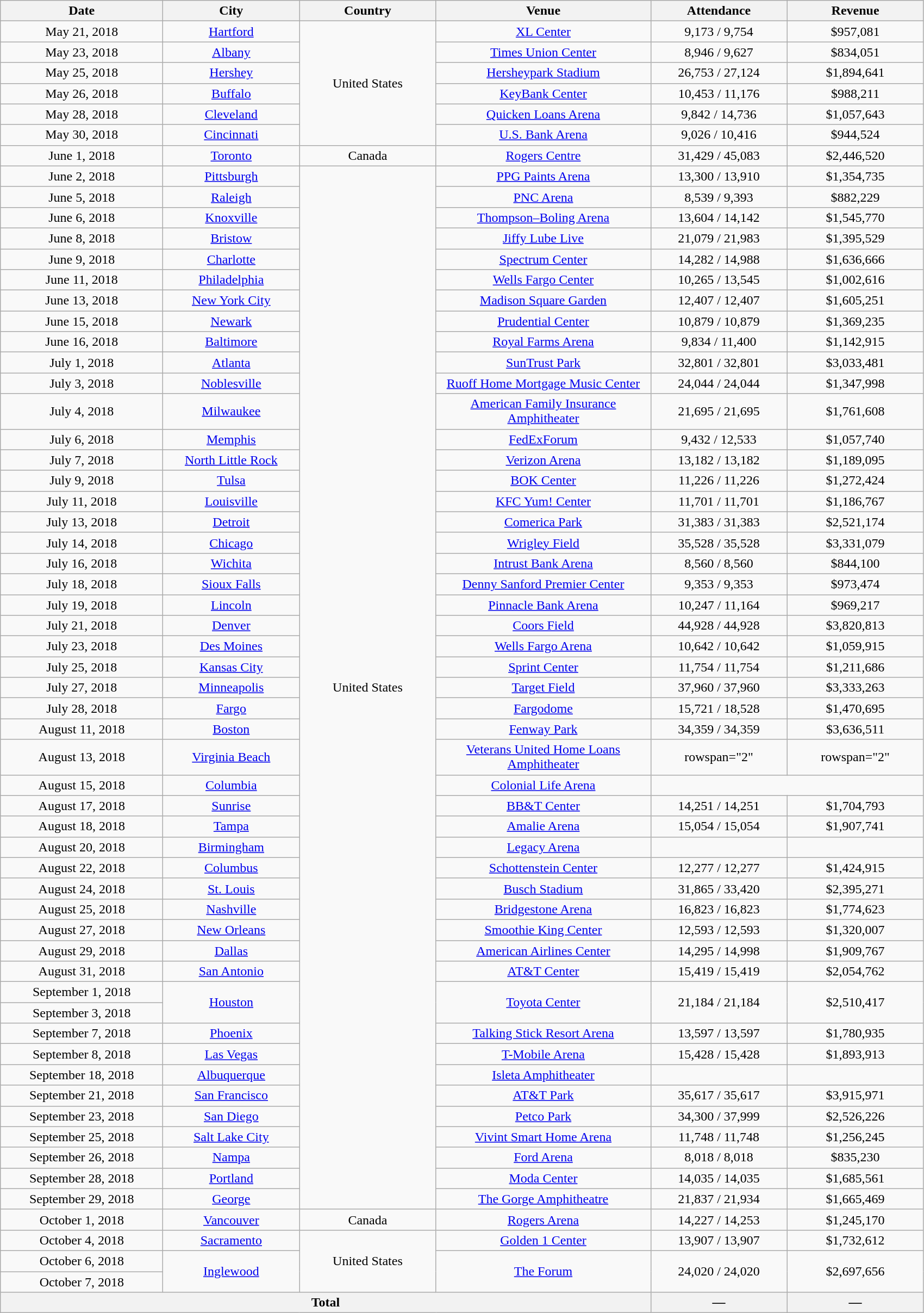<table class="wikitable" style="text-align:center;">
<tr>
<th scope="col" style="width:12em;">Date</th>
<th scope="col" style="width:10em;">City</th>
<th scope="col" style="width:10em;">Country</th>
<th scope="col" style="width:16em;">Venue</th>
<th scope="col" style="width:10em;">Attendance</th>
<th scope="col" style="width:10em;">Revenue</th>
</tr>
<tr>
<td>May 21, 2018</td>
<td><a href='#'>Hartford</a></td>
<td rowspan="6">United States</td>
<td><a href='#'>XL Center</a></td>
<td>9,173 / 9,754</td>
<td>$957,081</td>
</tr>
<tr>
<td>May 23, 2018</td>
<td><a href='#'>Albany</a></td>
<td><a href='#'>Times Union Center</a></td>
<td>8,946 / 9,627</td>
<td>$834,051</td>
</tr>
<tr>
<td>May 25, 2018</td>
<td><a href='#'>Hershey</a></td>
<td><a href='#'>Hersheypark Stadium</a></td>
<td>26,753 / 27,124</td>
<td>$1,894,641</td>
</tr>
<tr>
<td>May 26, 2018</td>
<td><a href='#'>Buffalo</a></td>
<td><a href='#'>KeyBank Center</a></td>
<td>10,453 / 11,176</td>
<td>$988,211</td>
</tr>
<tr>
<td>May 28, 2018</td>
<td><a href='#'>Cleveland</a></td>
<td><a href='#'>Quicken Loans Arena</a></td>
<td>9,842 / 14,736</td>
<td>$1,057,643</td>
</tr>
<tr>
<td>May 30, 2018</td>
<td><a href='#'>Cincinnati</a></td>
<td><a href='#'>U.S. Bank Arena</a></td>
<td>9,026 / 10,416</td>
<td>$944,524</td>
</tr>
<tr>
<td>June 1, 2018</td>
<td><a href='#'>Toronto</a></td>
<td>Canada</td>
<td><a href='#'>Rogers Centre</a></td>
<td>31,429 / 45,083</td>
<td>$2,446,520</td>
</tr>
<tr>
<td>June 2, 2018</td>
<td><a href='#'>Pittsburgh</a></td>
<td rowspan="49">United States</td>
<td><a href='#'>PPG Paints Arena</a></td>
<td>13,300 / 13,910</td>
<td>$1,354,735</td>
</tr>
<tr>
<td>June 5, 2018</td>
<td><a href='#'>Raleigh</a></td>
<td><a href='#'>PNC Arena</a></td>
<td>8,539 / 9,393</td>
<td>$882,229</td>
</tr>
<tr>
<td>June 6, 2018</td>
<td><a href='#'>Knoxville</a></td>
<td><a href='#'>Thompson–Boling Arena</a></td>
<td>13,604 / 14,142</td>
<td>$1,545,770</td>
</tr>
<tr>
<td>June 8, 2018</td>
<td><a href='#'>Bristow</a></td>
<td><a href='#'>Jiffy Lube Live</a></td>
<td>21,079 / 21,983</td>
<td>$1,395,529</td>
</tr>
<tr>
<td>June 9, 2018</td>
<td><a href='#'>Charlotte</a></td>
<td><a href='#'>Spectrum Center</a></td>
<td>14,282 / 14,988</td>
<td>$1,636,666</td>
</tr>
<tr>
<td>June 11, 2018</td>
<td><a href='#'>Philadelphia</a></td>
<td><a href='#'>Wells Fargo Center</a></td>
<td>10,265 / 13,545</td>
<td>$1,002,616</td>
</tr>
<tr>
<td>June 13, 2018</td>
<td><a href='#'>New York City</a></td>
<td><a href='#'>Madison Square Garden</a></td>
<td>12,407 / 12,407</td>
<td>$1,605,251</td>
</tr>
<tr>
<td>June 15, 2018</td>
<td><a href='#'>Newark</a></td>
<td><a href='#'>Prudential Center</a></td>
<td>10,879 / 10,879</td>
<td>$1,369,235</td>
</tr>
<tr>
<td>June 16, 2018</td>
<td><a href='#'>Baltimore</a></td>
<td><a href='#'>Royal Farms Arena</a></td>
<td>9,834 / 11,400</td>
<td>$1,142,915</td>
</tr>
<tr>
<td>July 1, 2018</td>
<td><a href='#'>Atlanta</a></td>
<td><a href='#'>SunTrust Park</a></td>
<td>32,801 / 32,801</td>
<td>$3,033,481</td>
</tr>
<tr>
<td>July 3, 2018</td>
<td><a href='#'>Noblesville</a></td>
<td><a href='#'>Ruoff Home Mortgage Music Center</a></td>
<td>24,044 / 24,044</td>
<td>$1,347,998</td>
</tr>
<tr>
<td>July 4, 2018</td>
<td><a href='#'>Milwaukee</a></td>
<td><a href='#'>American Family Insurance Amphitheater</a></td>
<td>21,695 / 21,695</td>
<td>$1,761,608</td>
</tr>
<tr>
<td>July 6, 2018</td>
<td><a href='#'>Memphis</a></td>
<td><a href='#'>FedExForum</a></td>
<td>9,432 / 12,533</td>
<td>$1,057,740</td>
</tr>
<tr>
<td>July 7, 2018</td>
<td><a href='#'>North Little Rock</a></td>
<td><a href='#'>Verizon Arena</a></td>
<td>13,182 / 13,182</td>
<td>$1,189,095</td>
</tr>
<tr>
<td>July 9, 2018</td>
<td><a href='#'>Tulsa</a></td>
<td><a href='#'>BOK Center</a></td>
<td>11,226 / 11,226</td>
<td>$1,272,424</td>
</tr>
<tr>
<td>July 11, 2018</td>
<td><a href='#'>Louisville</a></td>
<td><a href='#'>KFC Yum! Center</a></td>
<td>11,701 / 11,701</td>
<td>$1,186,767</td>
</tr>
<tr>
<td>July 13, 2018</td>
<td><a href='#'>Detroit</a></td>
<td><a href='#'>Comerica Park</a></td>
<td>31,383 / 31,383</td>
<td>$2,521,174</td>
</tr>
<tr>
<td>July 14, 2018</td>
<td><a href='#'>Chicago</a></td>
<td><a href='#'>Wrigley Field</a></td>
<td>35,528 / 35,528</td>
<td>$3,331,079</td>
</tr>
<tr>
<td>July 16, 2018</td>
<td><a href='#'>Wichita</a></td>
<td><a href='#'>Intrust Bank Arena</a></td>
<td>8,560 / 8,560</td>
<td>$844,100</td>
</tr>
<tr>
<td>July 18, 2018</td>
<td><a href='#'>Sioux Falls</a></td>
<td><a href='#'>Denny Sanford Premier Center</a></td>
<td>9,353 / 9,353</td>
<td>$973,474</td>
</tr>
<tr>
<td>July 19, 2018</td>
<td><a href='#'>Lincoln</a></td>
<td><a href='#'>Pinnacle Bank Arena</a></td>
<td>10,247 / 11,164</td>
<td>$969,217</td>
</tr>
<tr>
<td>July 21, 2018</td>
<td><a href='#'>Denver</a></td>
<td><a href='#'>Coors Field</a></td>
<td>44,928 / 44,928</td>
<td>$3,820,813</td>
</tr>
<tr>
<td>July 23, 2018</td>
<td><a href='#'>Des Moines</a></td>
<td><a href='#'>Wells Fargo Arena</a></td>
<td>10,642 / 10,642</td>
<td>$1,059,915</td>
</tr>
<tr>
<td>July 25, 2018</td>
<td><a href='#'>Kansas City</a></td>
<td><a href='#'>Sprint Center</a></td>
<td>11,754 / 11,754</td>
<td>$1,211,686</td>
</tr>
<tr>
<td>July 27, 2018</td>
<td><a href='#'>Minneapolis</a></td>
<td><a href='#'>Target Field</a></td>
<td>37,960 / 37,960</td>
<td>$3,333,263</td>
</tr>
<tr>
<td>July 28, 2018</td>
<td><a href='#'>Fargo</a></td>
<td><a href='#'>Fargodome</a></td>
<td>15,721 / 18,528</td>
<td>$1,470,695</td>
</tr>
<tr>
<td>August 11, 2018</td>
<td><a href='#'>Boston</a></td>
<td><a href='#'>Fenway Park</a></td>
<td>34,359 / 34,359</td>
<td>$3,636,511</td>
</tr>
<tr>
<td>August 13, 2018</td>
<td><a href='#'>Virginia Beach</a></td>
<td><a href='#'>Veterans United Home Loans Amphitheater</a></td>
<td>rowspan="2" </td>
<td>rowspan="2" </td>
</tr>
<tr>
<td>August 15, 2018</td>
<td><a href='#'>Columbia</a></td>
<td><a href='#'>Colonial Life Arena</a></td>
</tr>
<tr>
<td>August 17, 2018</td>
<td><a href='#'>Sunrise</a></td>
<td><a href='#'>BB&T Center</a></td>
<td>14,251 / 14,251</td>
<td>$1,704,793</td>
</tr>
<tr>
<td>August 18, 2018</td>
<td><a href='#'>Tampa</a></td>
<td><a href='#'>Amalie Arena</a></td>
<td>15,054 / 15,054</td>
<td>$1,907,741</td>
</tr>
<tr>
<td>August 20, 2018</td>
<td><a href='#'>Birmingham</a></td>
<td><a href='#'>Legacy Arena</a></td>
<td></td>
<td></td>
</tr>
<tr>
<td>August 22, 2018</td>
<td><a href='#'>Columbus</a></td>
<td><a href='#'>Schottenstein Center</a></td>
<td>12,277 / 12,277</td>
<td>$1,424,915</td>
</tr>
<tr>
<td>August 24, 2018</td>
<td><a href='#'>St. Louis</a></td>
<td><a href='#'>Busch Stadium</a></td>
<td>31,865 / 33,420</td>
<td>$2,395,271</td>
</tr>
<tr>
<td>August 25, 2018</td>
<td><a href='#'>Nashville</a></td>
<td><a href='#'>Bridgestone Arena</a></td>
<td>16,823 / 16,823</td>
<td>$1,774,623</td>
</tr>
<tr>
<td>August 27, 2018</td>
<td><a href='#'>New Orleans</a></td>
<td><a href='#'>Smoothie King Center</a></td>
<td>12,593 / 12,593</td>
<td>$1,320,007</td>
</tr>
<tr>
<td>August 29, 2018</td>
<td><a href='#'>Dallas</a></td>
<td><a href='#'>American Airlines Center</a></td>
<td>14,295 / 14,998</td>
<td>$1,909,767</td>
</tr>
<tr>
<td>August 31, 2018</td>
<td><a href='#'>San Antonio</a></td>
<td><a href='#'>AT&T Center</a></td>
<td>15,419 / 15,419</td>
<td>$2,054,762</td>
</tr>
<tr>
<td>September 1, 2018</td>
<td rowspan="2"><a href='#'>Houston</a></td>
<td rowspan="2"><a href='#'>Toyota Center</a></td>
<td rowspan="2">21,184 / 21,184</td>
<td rowspan="2">$2,510,417</td>
</tr>
<tr>
<td>September 3, 2018</td>
</tr>
<tr>
<td>September 7, 2018</td>
<td><a href='#'>Phoenix</a></td>
<td><a href='#'>Talking Stick Resort Arena</a></td>
<td>13,597 / 13,597</td>
<td>$1,780,935</td>
</tr>
<tr>
<td>September 8, 2018</td>
<td><a href='#'>Las Vegas</a></td>
<td><a href='#'>T-Mobile Arena</a></td>
<td>15,428 / 15,428</td>
<td>$1,893,913</td>
</tr>
<tr>
<td>September 18, 2018</td>
<td><a href='#'>Albuquerque</a></td>
<td><a href='#'>Isleta Amphitheater</a></td>
<td></td>
<td></td>
</tr>
<tr>
<td>September 21, 2018</td>
<td><a href='#'>San Francisco</a></td>
<td><a href='#'>AT&T Park</a></td>
<td>35,617 / 35,617</td>
<td>$3,915,971</td>
</tr>
<tr>
<td>September 23, 2018</td>
<td><a href='#'>San Diego</a></td>
<td><a href='#'>Petco Park</a></td>
<td>34,300 / 37,999</td>
<td>$2,526,226</td>
</tr>
<tr>
<td>September 25, 2018</td>
<td><a href='#'>Salt Lake City</a></td>
<td><a href='#'>Vivint Smart Home Arena</a></td>
<td>11,748 / 11,748</td>
<td>$1,256,245</td>
</tr>
<tr>
<td>September 26, 2018</td>
<td><a href='#'>Nampa</a></td>
<td><a href='#'>Ford Arena</a></td>
<td>8,018 / 8,018</td>
<td>$835,230</td>
</tr>
<tr>
<td>September 28, 2018</td>
<td><a href='#'>Portland</a></td>
<td><a href='#'>Moda Center</a></td>
<td>14,035 / 14,035</td>
<td>$1,685,561</td>
</tr>
<tr>
<td>September 29, 2018</td>
<td><a href='#'>George</a></td>
<td><a href='#'>The Gorge Amphitheatre</a></td>
<td>21,837 / 21,934</td>
<td>$1,665,469</td>
</tr>
<tr>
<td>October 1, 2018</td>
<td><a href='#'>Vancouver</a></td>
<td>Canada</td>
<td><a href='#'>Rogers Arena</a></td>
<td>14,227 / 14,253</td>
<td>$1,245,170</td>
</tr>
<tr>
<td>October 4, 2018</td>
<td><a href='#'>Sacramento</a></td>
<td rowspan="3">United States</td>
<td><a href='#'>Golden 1 Center</a></td>
<td>13,907 / 13,907</td>
<td>$1,732,612</td>
</tr>
<tr>
<td>October 6, 2018</td>
<td rowspan="2"><a href='#'>Inglewood</a></td>
<td rowspan="2"><a href='#'>The Forum</a></td>
<td rowspan="2">24,020 / 24,020</td>
<td rowspan="2">$2,697,656</td>
</tr>
<tr>
<td>October 7, 2018</td>
</tr>
<tr>
<th colspan="4">Total</th>
<th>—</th>
<th>—</th>
</tr>
</table>
